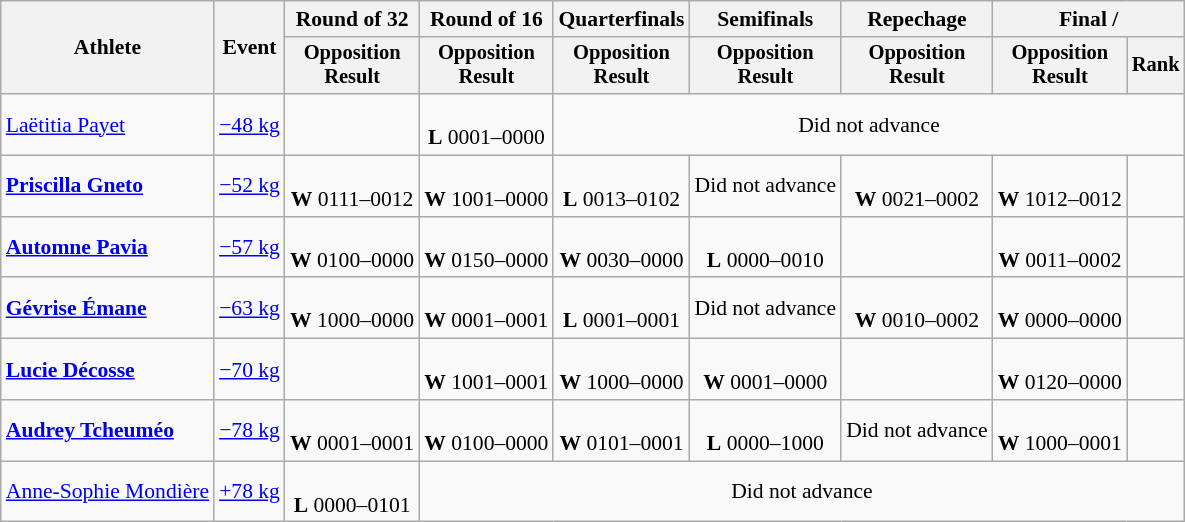<table class="wikitable" style="font-size:90%">
<tr>
<th rowspan="2">Athlete</th>
<th rowspan="2">Event</th>
<th>Round of 32</th>
<th>Round of 16</th>
<th>Quarterfinals</th>
<th>Semifinals</th>
<th>Repechage</th>
<th colspan=2>Final / </th>
</tr>
<tr style="font-size:95%">
<th>Opposition<br>Result</th>
<th>Opposition<br>Result</th>
<th>Opposition<br>Result</th>
<th>Opposition<br>Result</th>
<th>Opposition<br>Result</th>
<th>Opposition<br>Result</th>
<th>Rank</th>
</tr>
<tr align=center>
<td align=left><a href='#'>Laëtitia Payet</a></td>
<td align=left><a href='#'>−48 kg</a></td>
<td></td>
<td><br><strong>L</strong> 0001–0000</td>
<td colspan=5>Did not advance</td>
</tr>
<tr align=center>
<td align=left><strong><a href='#'>Priscilla Gneto</a></strong></td>
<td align=left><a href='#'>−52 kg</a></td>
<td><br><strong>W</strong> 0111–0012</td>
<td><br><strong>W</strong> 1001–0000</td>
<td><br><strong>L</strong> 0013–0102</td>
<td>Did not advance</td>
<td><br><strong>W</strong> 0021–0002</td>
<td><br><strong>W</strong> 1012–0012</td>
<td></td>
</tr>
<tr align=center>
<td align=left><strong><a href='#'>Automne Pavia</a></strong></td>
<td align=left><a href='#'>−57 kg</a></td>
<td><br><strong>W</strong> 0100–0000</td>
<td><br><strong>W</strong> 0150–0000</td>
<td><br><strong>W</strong> 0030–0000</td>
<td><br><strong>L</strong> 0000–0010</td>
<td></td>
<td><br><strong>W</strong> 0011–0002</td>
<td></td>
</tr>
<tr align=center>
<td align=left><strong><a href='#'>Gévrise Émane</a></strong></td>
<td align=left><a href='#'>−63 kg</a></td>
<td><br><strong>W</strong> 1000–0000</td>
<td><br><strong>W</strong> 0001–0001</td>
<td><br><strong>L</strong> 0001–0001</td>
<td>Did not advance</td>
<td><br><strong>W</strong> 0010–0002</td>
<td><br><strong>W</strong> 0000–0000 </td>
<td></td>
</tr>
<tr align=center>
<td align=left><strong><a href='#'>Lucie Décosse</a></strong></td>
<td align=left><a href='#'>−70 kg</a></td>
<td></td>
<td><br><strong>W</strong> 1001–0001</td>
<td><br><strong>W</strong> 1000–0000</td>
<td><br><strong>W</strong> 0001–0000</td>
<td></td>
<td><br><strong>W</strong> 0120–0000</td>
<td></td>
</tr>
<tr align=center>
<td align=left><strong><a href='#'>Audrey Tcheuméo</a></strong></td>
<td align=left><a href='#'>−78 kg</a></td>
<td><br><strong>W</strong> 0001–0001 </td>
<td><br><strong>W</strong> 0100–0000</td>
<td><br><strong>W</strong> 0101–0001</td>
<td><br><strong>L</strong> 0000–1000</td>
<td>Did not advance</td>
<td><br><strong>W</strong> 1000–0001</td>
<td></td>
</tr>
<tr align=center>
<td align=left><a href='#'>Anne-Sophie Mondière</a></td>
<td align=left><a href='#'>+78 kg</a></td>
<td><br><strong>L</strong> 0000–0101</td>
<td colspan=6>Did not advance</td>
</tr>
</table>
